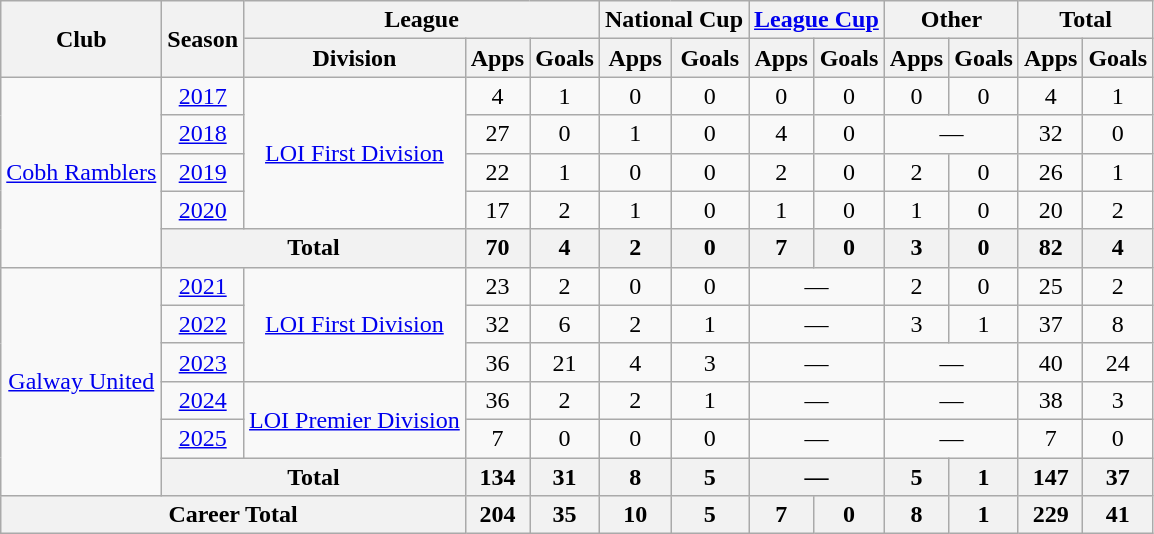<table class=wikitable style="text-align: center">
<tr>
<th rowspan=2>Club</th>
<th rowspan=2>Season</th>
<th colspan=3>League</th>
<th colspan=2>National Cup</th>
<th colspan=2><a href='#'>League Cup</a></th>
<th colspan=2>Other</th>
<th colspan=2>Total</th>
</tr>
<tr>
<th>Division</th>
<th>Apps</th>
<th>Goals</th>
<th>Apps</th>
<th>Goals</th>
<th>Apps</th>
<th>Goals</th>
<th>Apps</th>
<th>Goals</th>
<th>Apps</th>
<th>Goals</th>
</tr>
<tr>
<td rowspan="5"><a href='#'>Cobh Ramblers</a></td>
<td><a href='#'>2017</a></td>
<td rowspan="4"><a href='#'>LOI First Division</a></td>
<td>4</td>
<td>1</td>
<td>0</td>
<td>0</td>
<td>0</td>
<td>0</td>
<td>0</td>
<td>0</td>
<td>4</td>
<td>1</td>
</tr>
<tr>
<td><a href='#'>2018</a></td>
<td>27</td>
<td>0</td>
<td>1</td>
<td>0</td>
<td>4</td>
<td>0</td>
<td colspan="2">—</td>
<td>32</td>
<td>0</td>
</tr>
<tr>
<td><a href='#'>2019</a></td>
<td>22</td>
<td>1</td>
<td>0</td>
<td>0</td>
<td>2</td>
<td>0</td>
<td>2</td>
<td>0</td>
<td>26</td>
<td>1</td>
</tr>
<tr>
<td><a href='#'>2020</a></td>
<td>17</td>
<td>2</td>
<td>1</td>
<td>0</td>
<td>1</td>
<td>0</td>
<td>1</td>
<td>0</td>
<td>20</td>
<td>2</td>
</tr>
<tr>
<th colspan="2">Total</th>
<th>70</th>
<th>4</th>
<th>2</th>
<th>0</th>
<th>7</th>
<th>0</th>
<th>3</th>
<th>0</th>
<th>82</th>
<th>4</th>
</tr>
<tr>
<td rowspan="6"><a href='#'>Galway United</a></td>
<td><a href='#'>2021</a></td>
<td rowspan="3"><a href='#'>LOI First Division</a></td>
<td>23</td>
<td>2</td>
<td>0</td>
<td>0</td>
<td colspan="2">—</td>
<td>2</td>
<td>0</td>
<td>25</td>
<td>2</td>
</tr>
<tr>
<td><a href='#'>2022</a></td>
<td>32</td>
<td>6</td>
<td>2</td>
<td>1</td>
<td colspan="2">—</td>
<td>3</td>
<td>1</td>
<td>37</td>
<td>8</td>
</tr>
<tr>
<td><a href='#'>2023</a></td>
<td>36</td>
<td>21</td>
<td>4</td>
<td>3</td>
<td colspan="2">—</td>
<td colspan="2">—</td>
<td>40</td>
<td>24</td>
</tr>
<tr>
<td><a href='#'>2024</a></td>
<td rowspan="2"><a href='#'>LOI Premier Division</a></td>
<td>36</td>
<td>2</td>
<td>2</td>
<td>1</td>
<td colspan="2">—</td>
<td colspan="2">—</td>
<td>38</td>
<td>3</td>
</tr>
<tr>
<td><a href='#'>2025</a></td>
<td>7</td>
<td>0</td>
<td>0</td>
<td>0</td>
<td colspan="2">—</td>
<td colspan="2">—</td>
<td>7</td>
<td>0</td>
</tr>
<tr>
<th colspan="2">Total</th>
<th>134</th>
<th>31</th>
<th>8</th>
<th>5</th>
<th colspan="2">—</th>
<th>5</th>
<th>1</th>
<th>147</th>
<th>37</th>
</tr>
<tr>
<th colspan="3">Career Total</th>
<th>204</th>
<th>35</th>
<th>10</th>
<th>5</th>
<th>7</th>
<th>0</th>
<th>8</th>
<th>1</th>
<th>229</th>
<th>41</th>
</tr>
</table>
